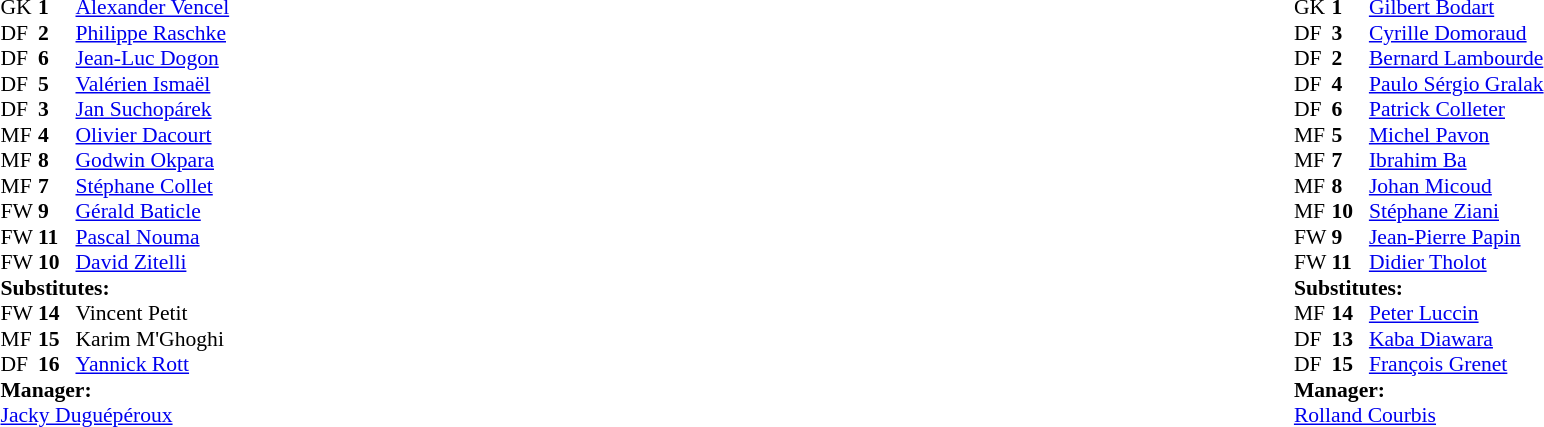<table width=100%>
<tr>
<td valign="top" width="50%"><br><table style=font-size:90% cellspacing=0 cellpadding=0>
<tr>
<th width=25></th>
<th width=25></th>
</tr>
<tr>
<td>GK</td>
<td><strong>1</strong></td>
<td> <a href='#'>Alexander Vencel</a></td>
</tr>
<tr>
<td>DF</td>
<td><strong>2</strong></td>
<td> <a href='#'>Philippe Raschke</a></td>
</tr>
<tr>
<td>DF</td>
<td><strong>6</strong></td>
<td> <a href='#'>Jean-Luc Dogon</a></td>
<td></td>
<td></td>
</tr>
<tr>
<td>DF</td>
<td><strong>5</strong></td>
<td> <a href='#'>Valérien Ismaël</a></td>
</tr>
<tr>
<td>DF</td>
<td><strong>3</strong></td>
<td> <a href='#'>Jan Suchopárek</a></td>
</tr>
<tr>
<td>MF</td>
<td><strong>4</strong></td>
<td> <a href='#'>Olivier Dacourt</a></td>
<td></td>
<td></td>
</tr>
<tr>
<td>MF</td>
<td><strong>8</strong></td>
<td> <a href='#'>Godwin Okpara</a></td>
</tr>
<tr>
<td>MF</td>
<td><strong>7</strong></td>
<td> <a href='#'>Stéphane Collet</a></td>
</tr>
<tr>
<td>FW</td>
<td><strong>9</strong></td>
<td> <a href='#'>Gérald Baticle</a></td>
</tr>
<tr>
<td>FW</td>
<td><strong>11</strong></td>
<td> <a href='#'>Pascal Nouma</a></td>
</tr>
<tr>
<td>FW</td>
<td><strong>10</strong></td>
<td> <a href='#'>David Zitelli</a></td>
<td></td>
<td></td>
</tr>
<tr>
<td colspan=3><strong>Substitutes:</strong></td>
</tr>
<tr>
<td>FW</td>
<td><strong>14</strong></td>
<td> Vincent Petit</td>
<td></td>
<td></td>
</tr>
<tr>
<td>MF</td>
<td><strong>15</strong></td>
<td> Karim M'Ghoghi</td>
<td></td>
<td></td>
</tr>
<tr>
<td>DF</td>
<td><strong>16</strong></td>
<td> <a href='#'>Yannick Rott</a></td>
<td></td>
<td></td>
</tr>
<tr>
<td colspan=3><strong>Manager:</strong></td>
</tr>
<tr>
<td colspan=4> <a href='#'>Jacky Duguépéroux</a></td>
</tr>
</table>
</td>
<td valign="top"></td>
<td valign="top" width="50%"><br><table style="font-size: 90%" cellspacing="0" cellpadding="0" align=center>
<tr>
<th width=25></th>
<th width=25></th>
</tr>
<tr>
<td>GK</td>
<td><strong>1</strong></td>
<td> <a href='#'>Gilbert Bodart</a></td>
</tr>
<tr>
<td>DF</td>
<td><strong>3</strong></td>
<td> <a href='#'>Cyrille Domoraud</a></td>
</tr>
<tr>
<td>DF</td>
<td><strong>2</strong></td>
<td> <a href='#'>Bernard Lambourde</a></td>
</tr>
<tr>
<td>DF</td>
<td><strong>4</strong></td>
<td> <a href='#'>Paulo Sérgio Gralak</a></td>
</tr>
<tr>
<td>DF</td>
<td><strong>6</strong></td>
<td> <a href='#'>Patrick Colleter</a></td>
</tr>
<tr>
<td>MF</td>
<td><strong>5</strong></td>
<td> <a href='#'>Michel Pavon</a></td>
</tr>
<tr>
<td>MF</td>
<td><strong>7</strong></td>
<td> <a href='#'>Ibrahim Ba</a></td>
<td></td>
<td></td>
</tr>
<tr>
<td>MF</td>
<td><strong>8</strong></td>
<td> <a href='#'>Johan Micoud</a></td>
</tr>
<tr>
<td>MF</td>
<td><strong>10</strong></td>
<td> <a href='#'>Stéphane Ziani</a></td>
<td></td>
<td></td>
</tr>
<tr>
<td>FW</td>
<td><strong>9</strong></td>
<td> <a href='#'>Jean-Pierre Papin</a></td>
<td></td>
<td></td>
</tr>
<tr>
<td>FW</td>
<td><strong>11</strong></td>
<td> <a href='#'>Didier Tholot</a></td>
</tr>
<tr>
<td colspan=3><strong>Substitutes:</strong></td>
</tr>
<tr>
<td>MF</td>
<td><strong>14</strong></td>
<td> <a href='#'>Peter Luccin</a></td>
<td></td>
<td></td>
</tr>
<tr>
<td>DF</td>
<td><strong>13</strong></td>
<td> <a href='#'>Kaba Diawara</a></td>
<td></td>
<td></td>
</tr>
<tr>
<td>DF</td>
<td><strong>15</strong></td>
<td> <a href='#'>François Grenet</a></td>
<td></td>
<td></td>
</tr>
<tr>
<td colspan=3><strong>Manager:</strong></td>
</tr>
<tr>
<td colspan=4> <a href='#'>Rolland Courbis</a></td>
</tr>
</table>
</td>
</tr>
</table>
